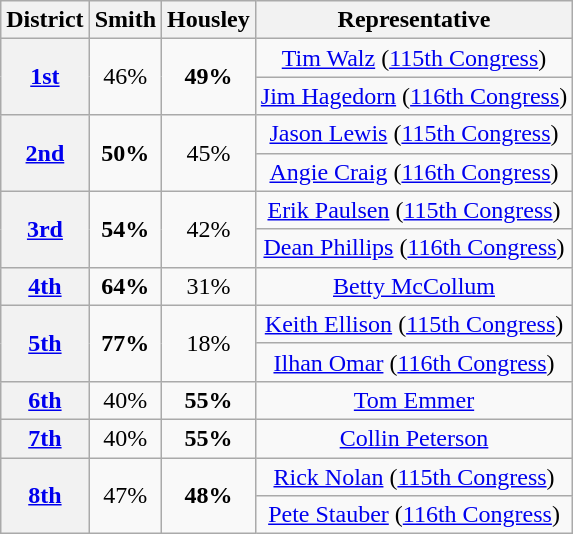<table class=wikitable>
<tr>
<th>District</th>
<th>Smith</th>
<th>Housley</th>
<th>Representative</th>
</tr>
<tr align=center>
<th rowspan=2 ><a href='#'>1st</a></th>
<td rowspan=2>46%</td>
<td rowspan=2><strong>49%</strong></td>
<td><a href='#'>Tim Walz</a> (<a href='#'>115th Congress</a>)</td>
</tr>
<tr align=center>
<td><a href='#'>Jim Hagedorn</a> (<a href='#'>116th Congress</a>)</td>
</tr>
<tr align=center>
<th rowspan=2 ><a href='#'>2nd</a></th>
<td rowspan=2><strong>50%</strong></td>
<td rowspan=2>45%</td>
<td><a href='#'>Jason Lewis</a> (<a href='#'>115th Congress</a>)</td>
</tr>
<tr align=center>
<td><a href='#'>Angie Craig</a> (<a href='#'>116th Congress</a>)</td>
</tr>
<tr align=center>
<th rowspan=2 ><a href='#'>3rd</a></th>
<td rowspan=2><strong>54%</strong></td>
<td rowspan=2>42%</td>
<td><a href='#'>Erik Paulsen</a> (<a href='#'>115th Congress</a>)</td>
</tr>
<tr align=center>
<td><a href='#'>Dean Phillips</a> (<a href='#'>116th Congress</a>)</td>
</tr>
<tr align=center>
<th rowspan=1 ><a href='#'>4th</a></th>
<td rowspan=1><strong>64%</strong></td>
<td rowspan=1>31%</td>
<td><a href='#'>Betty McCollum</a></td>
</tr>
<tr align=center>
<th rowspan=2 ><a href='#'>5th</a></th>
<td rowspan=2><strong>77%</strong></td>
<td rowspan=2>18%</td>
<td><a href='#'>Keith Ellison</a> (<a href='#'>115th Congress</a>)</td>
</tr>
<tr align=center>
<td><a href='#'>Ilhan Omar</a> (<a href='#'>116th Congress</a>)</td>
</tr>
<tr align=center>
<th rowspan=1 ><a href='#'>6th</a></th>
<td rowspan=1>40%</td>
<td rowspan=1><strong>55%</strong></td>
<td><a href='#'>Tom Emmer</a></td>
</tr>
<tr align=center>
<th rowspan=1 ><a href='#'>7th</a></th>
<td rowspan=1>40%</td>
<td rowspan=1><strong>55%</strong></td>
<td><a href='#'>Collin Peterson</a></td>
</tr>
<tr align=center>
<th rowspan=2 ><a href='#'>8th</a></th>
<td rowspan=2>47%</td>
<td rowspan=2><strong>48%</strong></td>
<td><a href='#'>Rick Nolan</a> (<a href='#'>115th Congress</a>)</td>
</tr>
<tr align=center>
<td><a href='#'>Pete Stauber</a> (<a href='#'>116th Congress</a>)</td>
</tr>
</table>
